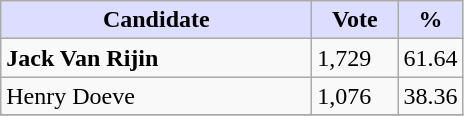<table class="wikitable">
<tr>
<th style="background:#ddf; width:200px;">Candidate</th>
<th style="background:#ddf; width:50px;">Vote</th>
<th style="background:#ddf; width:30px;">%</th>
</tr>
<tr>
<td><strong>Jack Van Rijin</strong></td>
<td>1,729</td>
<td>61.64</td>
</tr>
<tr>
<td>Henry Doeve</td>
<td>1,076</td>
<td>38.36</td>
</tr>
<tr>
</tr>
</table>
